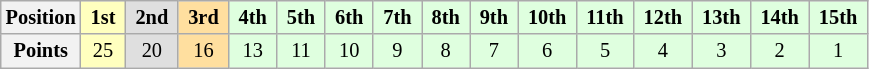<table class="wikitable" style="font-size:85%; text-align:center">
<tr>
<th>Position</th>
<td style="background:#ffffbf;"> <strong>1st</strong> </td>
<td style="background:#dfdfdf;"> <strong>2nd</strong> </td>
<td style="background:#ffdf9f;"> <strong>3rd</strong> </td>
<td style="background:#dfffdf;"> <strong>4th</strong> </td>
<td style="background:#dfffdf;"> <strong>5th</strong> </td>
<td style="background:#dfffdf;"> <strong>6th</strong> </td>
<td style="background:#dfffdf;"> <strong>7th</strong> </td>
<td style="background:#dfffdf;"> <strong>8th</strong> </td>
<td style="background:#dfffdf;"> <strong>9th</strong> </td>
<td style="background:#dfffdf;"> <strong>10th</strong> </td>
<td style="background:#dfffdf;"> <strong>11th</strong> </td>
<td style="background:#dfffdf;"> <strong>12th</strong> </td>
<td style="background:#dfffdf;"> <strong>13th</strong> </td>
<td style="background:#dfffdf;"> <strong>14th</strong> </td>
<td style="background:#dfffdf;"> <strong>15th</strong> </td>
</tr>
<tr>
<th>Points</th>
<td style="background:#ffffbf;">25</td>
<td style="background:#dfdfdf;">20</td>
<td style="background:#ffdf9f;">16</td>
<td style="background:#dfffdf;">13</td>
<td style="background:#dfffdf;">11</td>
<td style="background:#dfffdf;">10</td>
<td style="background:#dfffdf;">9</td>
<td style="background:#dfffdf;">8</td>
<td style="background:#dfffdf;">7</td>
<td style="background:#dfffdf;">6</td>
<td style="background:#dfffdf;">5</td>
<td style="background:#dfffdf;">4</td>
<td style="background:#dfffdf;">3</td>
<td style="background:#dfffdf;">2</td>
<td style="background:#dfffdf;">1</td>
</tr>
</table>
